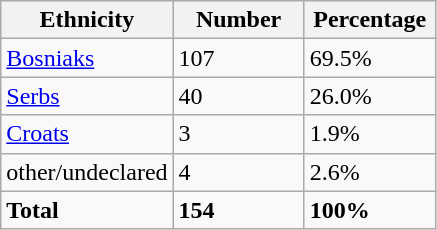<table class="wikitable">
<tr>
<th width="100px">Ethnicity</th>
<th width="80px">Number</th>
<th width="80px">Percentage</th>
</tr>
<tr>
<td><a href='#'>Bosniaks</a></td>
<td>107</td>
<td>69.5%</td>
</tr>
<tr>
<td><a href='#'>Serbs</a></td>
<td>40</td>
<td>26.0%</td>
</tr>
<tr>
<td><a href='#'>Croats</a></td>
<td>3</td>
<td>1.9%</td>
</tr>
<tr>
<td>other/undeclared</td>
<td>4</td>
<td>2.6%</td>
</tr>
<tr>
<td><strong>Total</strong></td>
<td><strong>154</strong></td>
<td><strong>100%</strong></td>
</tr>
</table>
